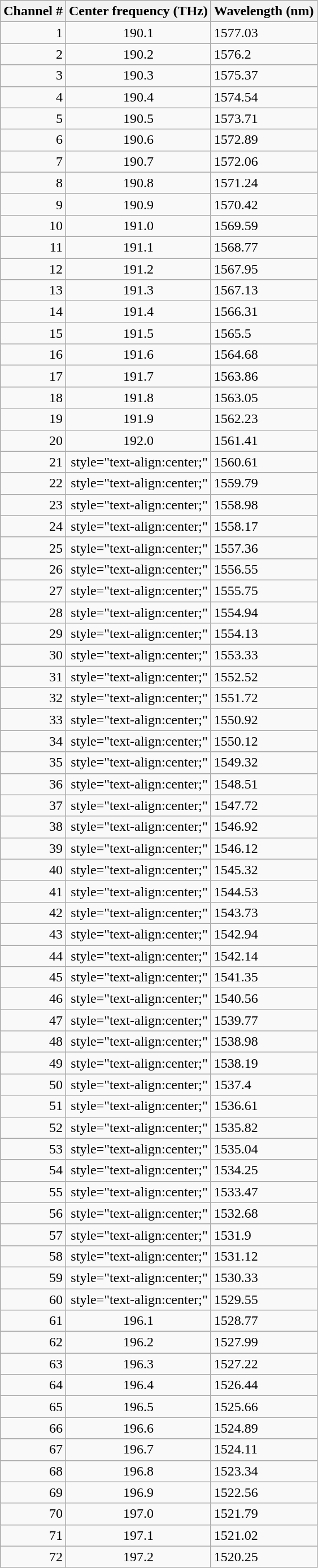<table class="wikitable sortable mw-collapsible mw-collapsed" style="text-align:right; vertical-align:middle;">
<tr style="text-align:center;">
<th style="text-align:right;">Channel #</th>
<th>Center frequency (THz)</th>
<th>Wavelength (nm)</th>
</tr>
<tr>
<td>1</td>
<td style="text-align:center;">190.1</td>
<td style="text-align:left;">1577.03</td>
</tr>
<tr>
<td>2</td>
<td style="text-align:center;">190.2</td>
<td style="text-align:left;">1576.2</td>
</tr>
<tr>
<td>3</td>
<td style="text-align:center;">190.3</td>
<td style="text-align:left;">1575.37</td>
</tr>
<tr>
<td>4</td>
<td style="text-align:center;">190.4</td>
<td style="text-align:left;">1574.54</td>
</tr>
<tr>
<td>5</td>
<td style="text-align:center;">190.5</td>
<td style="text-align:left;">1573.71</td>
</tr>
<tr>
<td>6</td>
<td style="text-align:center;">190.6</td>
<td style="text-align:left;">1572.89</td>
</tr>
<tr>
<td>7</td>
<td style="text-align:center;">190.7</td>
<td style="text-align:left;">1572.06</td>
</tr>
<tr>
<td>8</td>
<td style="text-align:center;">190.8</td>
<td style="text-align:left;">1571.24</td>
</tr>
<tr>
<td>9</td>
<td style="text-align:center;">190.9</td>
<td style="text-align:left;">1570.42</td>
</tr>
<tr>
<td>10</td>
<td style="text-align:center;">191.0</td>
<td style="text-align:left;">1569.59</td>
</tr>
<tr>
<td>11</td>
<td style="text-align:center;">191.1</td>
<td style="text-align:left;">1568.77</td>
</tr>
<tr>
<td>12</td>
<td style="text-align:center;">191.2</td>
<td style="text-align:left;">1567.95</td>
</tr>
<tr>
<td>13</td>
<td style="text-align:center;">191.3</td>
<td style="text-align:left;">1567.13</td>
</tr>
<tr>
<td>14</td>
<td style="text-align:center;">191.4</td>
<td style="text-align:left;">1566.31</td>
</tr>
<tr>
<td>15</td>
<td style="text-align:center;">191.5</td>
<td style="text-align:left;">1565.5</td>
</tr>
<tr>
<td>16</td>
<td style="text-align:center;">191.6</td>
<td style="text-align:left;">1564.68</td>
</tr>
<tr>
<td>17</td>
<td style="text-align:center;">191.7</td>
<td style="text-align:left;">1563.86</td>
</tr>
<tr>
<td>18</td>
<td style="text-align:center;">191.8</td>
<td style="text-align:left;">1563.05</td>
</tr>
<tr>
<td>19</td>
<td style="text-align:center;">191.9</td>
<td style="text-align:left;">1562.23</td>
</tr>
<tr>
<td>20</td>
<td style="text-align:center;">192.0</td>
<td style="text-align:left;">1561.41</td>
</tr>
<tr>
<td>21</td>
<td>style="text-align:center;" </td>
<td style="text-align:left;">1560.61</td>
</tr>
<tr>
<td>22</td>
<td>style="text-align:center;" </td>
<td style="text-align:left;">1559.79</td>
</tr>
<tr>
<td>23</td>
<td>style="text-align:center;" </td>
<td style="text-align:left;">1558.98</td>
</tr>
<tr>
<td>24</td>
<td>style="text-align:center;" </td>
<td style="text-align:left;">1558.17</td>
</tr>
<tr>
<td>25</td>
<td>style="text-align:center;" </td>
<td style="text-align:left;">1557.36</td>
</tr>
<tr>
<td>26</td>
<td>style="text-align:center;" </td>
<td style="text-align:left;">1556.55</td>
</tr>
<tr>
<td>27</td>
<td>style="text-align:center;" </td>
<td style="text-align:left;">1555.75</td>
</tr>
<tr>
<td>28</td>
<td>style="text-align:center;" </td>
<td style="text-align:left;">1554.94</td>
</tr>
<tr>
<td>29</td>
<td>style="text-align:center;" </td>
<td style="text-align:left;">1554.13</td>
</tr>
<tr>
<td>30</td>
<td>style="text-align:center;" </td>
<td style="text-align:left;">1553.33</td>
</tr>
<tr>
<td>31</td>
<td>style="text-align:center;" </td>
<td style="text-align:left;">1552.52</td>
</tr>
<tr>
<td>32</td>
<td>style="text-align:center;" </td>
<td style="text-align:left;">1551.72</td>
</tr>
<tr>
<td>33</td>
<td>style="text-align:center;" </td>
<td style="text-align:left;">1550.92</td>
</tr>
<tr>
<td>34</td>
<td>style="text-align:center;" </td>
<td style="text-align:left;">1550.12</td>
</tr>
<tr>
<td>35</td>
<td>style="text-align:center;" </td>
<td style="text-align:left;">1549.32</td>
</tr>
<tr>
<td>36</td>
<td>style="text-align:center;" </td>
<td style="text-align:left;">1548.51</td>
</tr>
<tr>
<td>37</td>
<td>style="text-align:center;" </td>
<td style="text-align:left;">1547.72</td>
</tr>
<tr>
<td>38</td>
<td>style="text-align:center;" </td>
<td style="text-align:left;">1546.92</td>
</tr>
<tr>
<td>39</td>
<td>style="text-align:center;" </td>
<td style="text-align:left;">1546.12</td>
</tr>
<tr>
<td>40</td>
<td>style="text-align:center;" </td>
<td style="text-align:left;">1545.32</td>
</tr>
<tr>
<td>41</td>
<td>style="text-align:center;" </td>
<td style="text-align:left;">1544.53</td>
</tr>
<tr>
<td>42</td>
<td>style="text-align:center;" </td>
<td style="text-align:left;">1543.73</td>
</tr>
<tr>
<td>43</td>
<td>style="text-align:center;" </td>
<td style="text-align:left;">1542.94</td>
</tr>
<tr>
<td>44</td>
<td>style="text-align:center;" </td>
<td style="text-align:left;">1542.14</td>
</tr>
<tr>
<td>45</td>
<td>style="text-align:center;" </td>
<td style="text-align:left;">1541.35</td>
</tr>
<tr>
<td>46</td>
<td>style="text-align:center;" </td>
<td style="text-align:left;">1540.56</td>
</tr>
<tr>
<td>47</td>
<td>style="text-align:center;" </td>
<td style="text-align:left;">1539.77</td>
</tr>
<tr>
<td>48</td>
<td>style="text-align:center;" </td>
<td style="text-align:left;">1538.98</td>
</tr>
<tr>
<td>49</td>
<td>style="text-align:center;" </td>
<td style="text-align:left;">1538.19</td>
</tr>
<tr>
<td>50</td>
<td>style="text-align:center;" </td>
<td style="text-align:left;">1537.4</td>
</tr>
<tr>
<td>51</td>
<td>style="text-align:center;" </td>
<td style="text-align:left;">1536.61</td>
</tr>
<tr>
<td>52</td>
<td>style="text-align:center;" </td>
<td style="text-align:left;">1535.82</td>
</tr>
<tr>
<td>53</td>
<td>style="text-align:center;" </td>
<td style="text-align:left;">1535.04</td>
</tr>
<tr>
<td>54</td>
<td>style="text-align:center;" </td>
<td style="text-align:left;">1534.25</td>
</tr>
<tr>
<td>55</td>
<td>style="text-align:center;" </td>
<td style="text-align:left;">1533.47</td>
</tr>
<tr>
<td>56</td>
<td>style="text-align:center;" </td>
<td style="text-align:left;">1532.68</td>
</tr>
<tr>
<td>57</td>
<td>style="text-align:center;" </td>
<td style="text-align:left;">1531.9</td>
</tr>
<tr>
<td>58</td>
<td>style="text-align:center;" </td>
<td style="text-align:left;">1531.12</td>
</tr>
<tr>
<td>59</td>
<td>style="text-align:center;" </td>
<td style="text-align:left;">1530.33</td>
</tr>
<tr>
<td>60</td>
<td>style="text-align:center;" </td>
<td style="text-align:left;">1529.55</td>
</tr>
<tr>
<td>61</td>
<td style="text-align:center;">196.1</td>
<td style="text-align:left;">1528.77</td>
</tr>
<tr>
<td>62</td>
<td style="text-align:center;">196.2</td>
<td style="text-align:left;">1527.99</td>
</tr>
<tr>
<td>63</td>
<td style="text-align:center;">196.3</td>
<td style="text-align:left;">1527.22</td>
</tr>
<tr>
<td>64</td>
<td style="text-align:center;">196.4</td>
<td style="text-align:left;">1526.44</td>
</tr>
<tr>
<td>65</td>
<td style="text-align:center;">196.5</td>
<td style="text-align:left;">1525.66</td>
</tr>
<tr>
<td>66</td>
<td style="text-align:center;">196.6</td>
<td style="text-align:left;">1524.89</td>
</tr>
<tr>
<td>67</td>
<td style="text-align:center;">196.7</td>
<td style="text-align:left;">1524.11</td>
</tr>
<tr>
<td>68</td>
<td style="text-align:center;">196.8</td>
<td style="text-align:left;">1523.34</td>
</tr>
<tr>
<td>69</td>
<td style="text-align:center;">196.9</td>
<td style="text-align:left;">1522.56</td>
</tr>
<tr>
<td>70</td>
<td style="text-align:center;">197.0</td>
<td style="text-align:left;">1521.79</td>
</tr>
<tr>
<td>71</td>
<td style="text-align:center;">197.1</td>
<td style="text-align:left;">1521.02</td>
</tr>
<tr>
<td>72</td>
<td style="text-align:center;">197.2</td>
<td style="text-align:left;">1520.25</td>
</tr>
</table>
